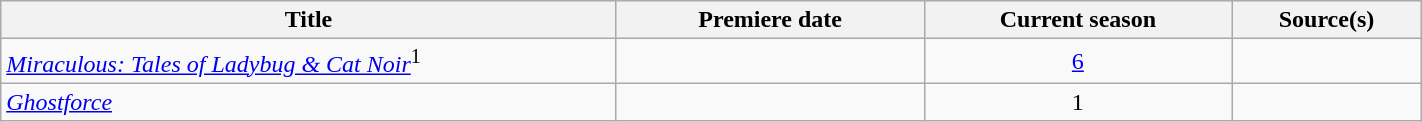<table class="wikitable plainrowheaders sortable" style="width:75%;text-align:center;">
<tr>
<th scope="col" style="width:20%;">Title</th>
<th scope="col" style="width:10%;">Premiere date</th>
<th scope="col" style="width:10%;">Current season</th>
<th class="unsortable" style="width:5%;">Source(s)</th>
</tr>
<tr>
<td scope="row" style="text-align:left;"><em><a href='#'>Miraculous: Tales of Ladybug & Cat Noir</a></em><sup>1</sup></td>
<td></td>
<td><a href='#'>6</a></td>
<td></td>
</tr>
<tr>
<td scope="row" style="text-align:left;"><em><a href='#'>Ghostforce</a></em></td>
<td></td>
<td>1</td>
<td></td>
</tr>
</table>
